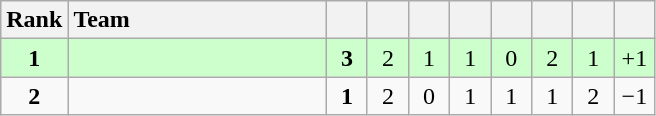<table class="wikitable" style="text-align:center">
<tr>
<th width=30>Rank</th>
<th width=165 style="text-align:left">Team</th>
<th width=20></th>
<th width=20></th>
<th width=20></th>
<th width=20></th>
<th width=20></th>
<th width=20></th>
<th width=20></th>
<th width=20></th>
</tr>
<tr bgcolor="#ccffcc">
<td><strong>1</strong></td>
<td align="left"></td>
<td><strong>3</strong></td>
<td>2</td>
<td>1</td>
<td>1</td>
<td>0</td>
<td>2</td>
<td>1</td>
<td>+1</td>
</tr>
<tr>
<td><strong>2</strong></td>
<td align="left"></td>
<td><strong>1</strong></td>
<td>2</td>
<td>0</td>
<td>1</td>
<td>1</td>
<td>1</td>
<td>2</td>
<td>−1</td>
</tr>
</table>
